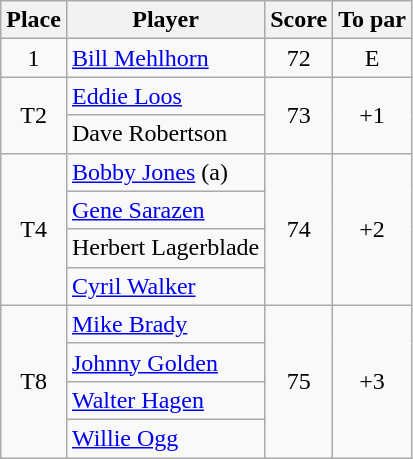<table class=wikitable>
<tr>
<th>Place</th>
<th>Player</th>
<th>Score</th>
<th>To par</th>
</tr>
<tr>
<td align=center>1</td>
<td> <a href='#'>Bill Mehlhorn</a></td>
<td align=center>72</td>
<td align=center>E</td>
</tr>
<tr>
<td rowspan=2 align=center>T2</td>
<td> <a href='#'>Eddie Loos</a></td>
<td rowspan=2 align=center>73</td>
<td rowspan=2 align=center>+1</td>
</tr>
<tr>
<td> Dave Robertson</td>
</tr>
<tr>
<td rowspan=4 align=center>T4</td>
<td> <a href='#'>Bobby Jones</a> (a)</td>
<td rowspan=4 align=center>74</td>
<td rowspan=4 align=center>+2</td>
</tr>
<tr>
<td> <a href='#'>Gene Sarazen</a></td>
</tr>
<tr>
<td> Herbert Lagerblade</td>
</tr>
<tr>
<td> <a href='#'>Cyril Walker</a></td>
</tr>
<tr>
<td rowspan=4 align=center>T8</td>
<td> <a href='#'>Mike Brady</a></td>
<td rowspan=4 align=center>75</td>
<td rowspan=4 align=center>+3</td>
</tr>
<tr>
<td> <a href='#'>Johnny Golden</a></td>
</tr>
<tr>
<td> <a href='#'>Walter Hagen</a></td>
</tr>
<tr>
<td> <a href='#'>Willie Ogg</a></td>
</tr>
</table>
